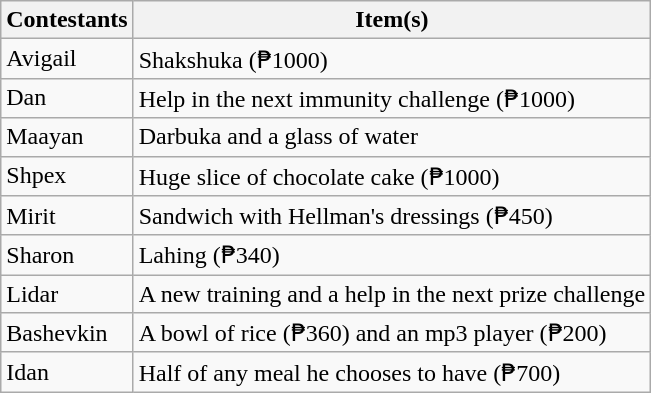<table class="wikitable">
<tr>
<th>Contestants</th>
<th>Item(s)</th>
</tr>
<tr>
<td>Avigail</td>
<td>Shakshuka (₱1000)</td>
</tr>
<tr>
<td>Dan</td>
<td>Help in the next immunity challenge (₱1000)</td>
</tr>
<tr>
<td>Maayan</td>
<td>Darbuka and a glass of water</td>
</tr>
<tr>
<td>Shpex</td>
<td>Huge slice of chocolate cake (₱1000)</td>
</tr>
<tr>
<td>Mirit</td>
<td>Sandwich with Hellman's dressings (₱450)</td>
</tr>
<tr>
<td>Sharon</td>
<td>Lahing (₱340)</td>
</tr>
<tr>
<td>Lidar</td>
<td>A new training and a help in the next prize challenge</td>
</tr>
<tr>
<td>Bashevkin</td>
<td>A bowl of rice (₱360) and an mp3 player (₱200)</td>
</tr>
<tr>
<td>Idan</td>
<td>Half of any meal he chooses to have (₱700)</td>
</tr>
</table>
